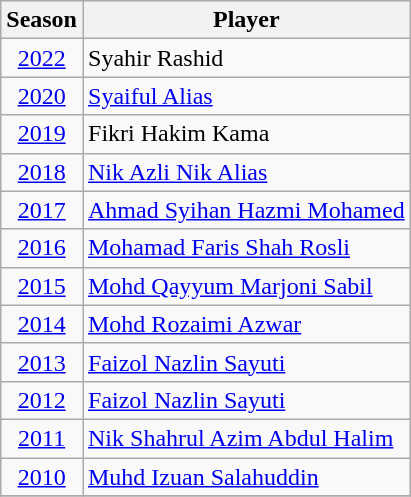<table class="wikitable">
<tr>
<th>Season</th>
<th>Player</th>
</tr>
<tr>
<td rowspan="1" style="text-align:center;"><a href='#'>2022</a></td>
<td> Syahir Rashid</td>
</tr>
<tr>
<td rowspan="1" style="text-align:center;"><a href='#'>2020</a></td>
<td> <a href='#'>Syaiful Alias</a></td>
</tr>
<tr>
<td rowspan="1" style="text-align:center;"><a href='#'>2019</a></td>
<td> Fikri Hakim Kama</td>
</tr>
<tr>
<td rowspan="1" style="text-align:center;"><a href='#'>2018</a></td>
<td> <a href='#'>Nik Azli Nik Alias</a></td>
</tr>
<tr>
<td rowspan="1" style="text-align:center;"><a href='#'>2017</a></td>
<td> <a href='#'>Ahmad Syihan Hazmi Mohamed</a></td>
</tr>
<tr>
<td rowspan="1" style="text-align:center;"><a href='#'>2016</a></td>
<td> <a href='#'>Mohamad Faris Shah Rosli</a></td>
</tr>
<tr>
<td rowspan="1" style="text-align:center;"><a href='#'>2015</a></td>
<td> <a href='#'>Mohd Qayyum Marjoni Sabil</a></td>
</tr>
<tr>
<td rowspan="1" style="text-align:center;"><a href='#'>2014</a></td>
<td> <a href='#'>Mohd Rozaimi Azwar</a></td>
</tr>
<tr>
<td rowspan="1" style="text-align:center;"><a href='#'>2013</a></td>
<td> <a href='#'>Faizol Nazlin Sayuti</a></td>
</tr>
<tr>
<td rowspan="1" style="text-align:center;"><a href='#'>2012</a></td>
<td> <a href='#'>Faizol Nazlin Sayuti</a></td>
</tr>
<tr>
<td rowspan="1" style="text-align:center;"><a href='#'>2011</a></td>
<td> <a href='#'>Nik Shahrul Azim Abdul Halim</a></td>
</tr>
<tr>
<td rowspan="1" style="text-align:center;"><a href='#'>2010</a></td>
<td> <a href='#'>Muhd Izuan Salahuddin</a></td>
</tr>
<tr>
</tr>
</table>
